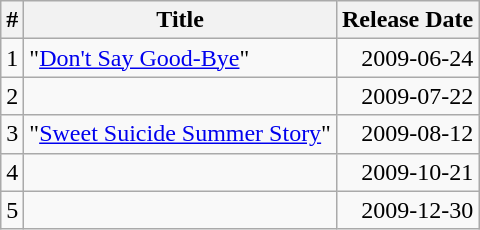<table class="wikitable">
<tr>
<th>#</th>
<th>Title</th>
<th>Release Date</th>
</tr>
<tr>
<td align="center">1</td>
<td>"<a href='#'>Don't Say Good-Bye</a>"</td>
<td align="right">2009-06-24</td>
</tr>
<tr>
<td align="center">2</td>
<td></td>
<td align="right">2009-07-22</td>
</tr>
<tr>
<td align="center">3</td>
<td>"<a href='#'>Sweet Suicide Summer Story</a>"</td>
<td align="right">2009-08-12</td>
</tr>
<tr>
<td align="center">4</td>
<td></td>
<td align="right">2009-10-21</td>
</tr>
<tr>
<td align="center">5</td>
<td></td>
<td align="right">2009-12-30</td>
</tr>
</table>
